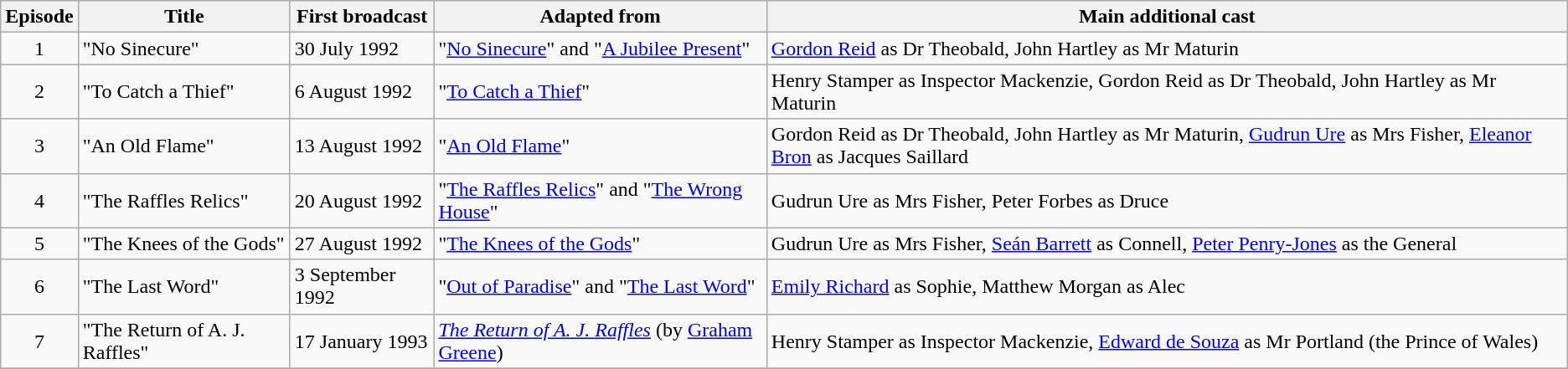<table class="wikitable">
<tr>
<th>Episode</th>
<th>Title</th>
<th>First broadcast</th>
<th>Adapted from</th>
<th>Main additional cast</th>
</tr>
<tr>
<td style="text-align: center;">1</td>
<td>"No Sinecure"</td>
<td>30 July 1992</td>
<td>"<a href='#'>No Sinecure</a>" and "<a href='#'>A Jubilee Present</a>"</td>
<td><a href='#'>Gordon Reid</a> as Dr Theobald, John Hartley as Mr Maturin</td>
</tr>
<tr>
<td style="text-align: center;">2</td>
<td>"To Catch a Thief"</td>
<td>6 August 1992</td>
<td>"<a href='#'>To Catch a Thief</a>"</td>
<td>Henry Stamper as Inspector Mackenzie, Gordon Reid as Dr Theobald, John Hartley as Mr Maturin</td>
</tr>
<tr>
<td style="text-align: center;">3</td>
<td>"An Old Flame"</td>
<td>13 August 1992</td>
<td>"<a href='#'>An Old Flame</a>"</td>
<td>Gordon Reid as Dr Theobald, John Hartley as Mr Maturin, <a href='#'>Gudrun Ure</a> as Mrs Fisher, <a href='#'>Eleanor Bron</a> as Jacques Saillard</td>
</tr>
<tr>
<td style="text-align: center;">4</td>
<td>"The Raffles Relics"</td>
<td>20 August 1992</td>
<td>"<a href='#'>The Raffles Relics</a>" and "<a href='#'>The Wrong House</a>"</td>
<td>Gudrun Ure as Mrs Fisher, Peter Forbes as Druce</td>
</tr>
<tr>
<td style="text-align: center;">5</td>
<td>"The Knees of the Gods"</td>
<td>27 August 1992</td>
<td>"<a href='#'>The Knees of the Gods</a>"</td>
<td>Gudrun Ure as Mrs Fisher, <a href='#'>Seán Barrett</a> as Connell, <a href='#'>Peter Penry-Jones</a> as the General</td>
</tr>
<tr>
<td style="text-align: center;">6</td>
<td>"The Last Word"</td>
<td>3 September 1992</td>
<td>"<a href='#'>Out of Paradise</a>" and "<a href='#'>The Last Word</a>"</td>
<td><a href='#'>Emily Richard</a> as Sophie,  Matthew Morgan as Alec</td>
</tr>
<tr>
<td style="text-align: center;">7</td>
<td>"The Return of A. J. Raffles"</td>
<td>17 January 1993</td>
<td><em><a href='#'>The Return of A. J. Raffles</a></em> (by <a href='#'>Graham Greene</a>)</td>
<td>Henry Stamper as Inspector Mackenzie, <a href='#'>Edward de Souza</a> as Mr Portland (the Prince of Wales)</td>
</tr>
<tr>
</tr>
</table>
